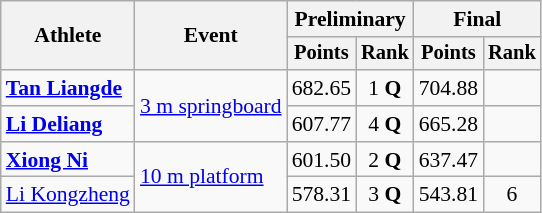<table class=wikitable style="font-size:90%">
<tr>
<th rowspan="2">Athlete</th>
<th rowspan="2">Event</th>
<th colspan="2">Preliminary</th>
<th colspan="2">Final</th>
</tr>
<tr style="font-size:95%">
<th>Points</th>
<th>Rank</th>
<th>Points</th>
<th>Rank</th>
</tr>
<tr align=center>
<td align=left><strong><a href='#'>Tan Liangde</a></strong></td>
<td align=left rowspan=2><a href='#'>3 m springboard</a></td>
<td>682.65</td>
<td>1 <strong>Q</strong></td>
<td>704.88</td>
<td></td>
</tr>
<tr align=center>
<td align=left><strong><a href='#'>Li Deliang</a></strong></td>
<td>607.77</td>
<td>4 <strong>Q</strong></td>
<td>665.28</td>
<td></td>
</tr>
<tr align=center>
<td align=left><strong><a href='#'>Xiong Ni</a></strong></td>
<td align=left rowspan=2><a href='#'>10 m platform</a></td>
<td>601.50</td>
<td>2 <strong>Q</strong></td>
<td>637.47</td>
<td></td>
</tr>
<tr align=center>
<td align=left><a href='#'>Li Kongzheng</a></td>
<td>578.31</td>
<td>3 <strong>Q</strong></td>
<td>543.81</td>
<td>6</td>
</tr>
</table>
